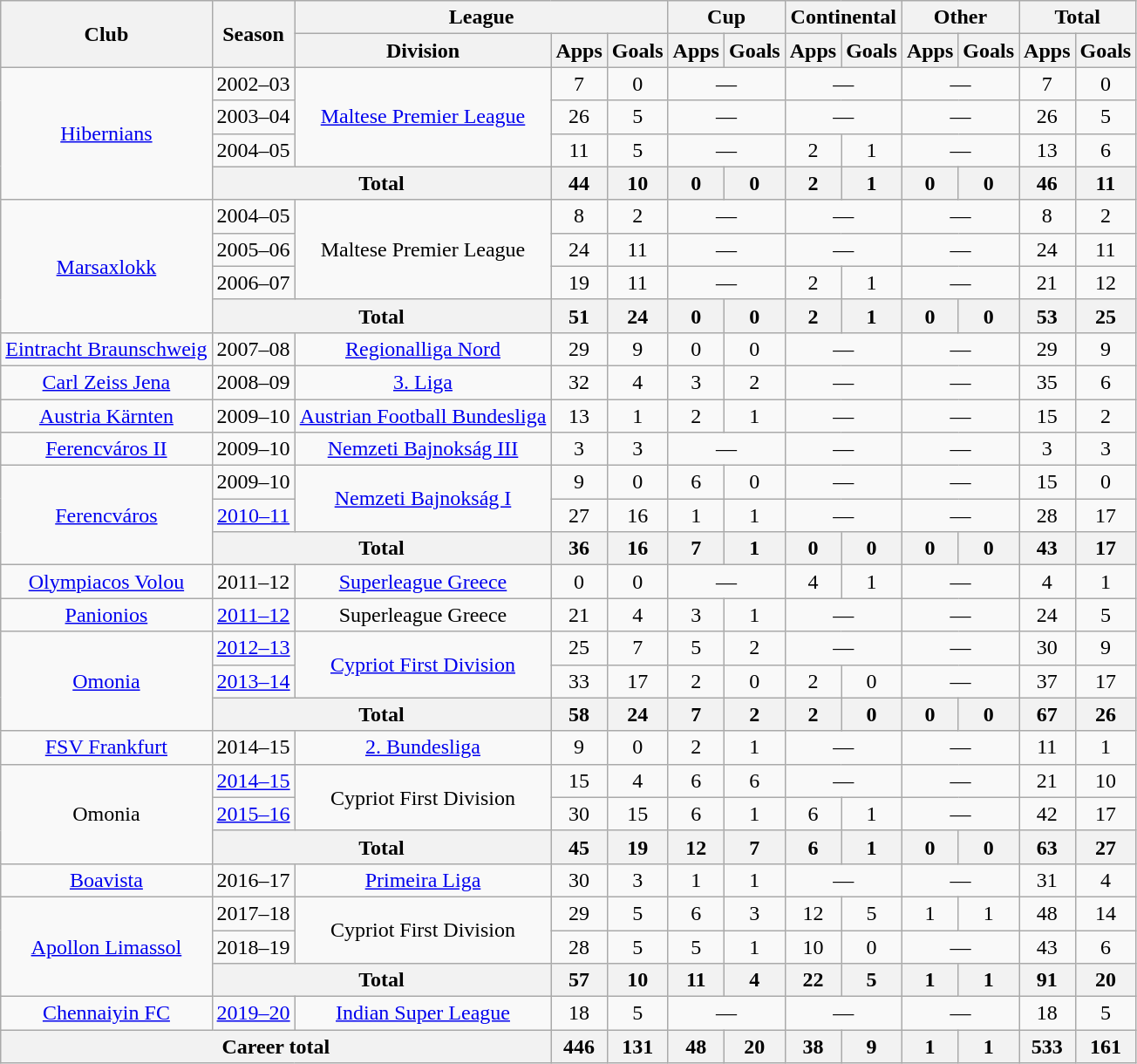<table class="wikitable" style="text-align:center">
<tr>
<th rowspan="2">Club</th>
<th rowspan="2">Season</th>
<th colspan="3">League</th>
<th colspan="2">Cup</th>
<th colspan="2">Continental</th>
<th colspan="2">Other</th>
<th colspan="2">Total</th>
</tr>
<tr>
<th>Division</th>
<th>Apps</th>
<th>Goals</th>
<th>Apps</th>
<th>Goals</th>
<th>Apps</th>
<th>Goals</th>
<th>Apps</th>
<th>Goals</th>
<th>Apps</th>
<th>Goals</th>
</tr>
<tr>
<td rowspan="4"><a href='#'>Hibernians</a></td>
<td>2002–03</td>
<td rowspan="3"><a href='#'>Maltese Premier League</a></td>
<td>7</td>
<td>0</td>
<td colspan="2">—</td>
<td colspan="2">—</td>
<td colspan="2">—</td>
<td>7</td>
<td>0</td>
</tr>
<tr>
<td>2003–04</td>
<td>26</td>
<td>5</td>
<td colspan="2">—</td>
<td colspan="2">—</td>
<td colspan="2">—</td>
<td>26</td>
<td>5</td>
</tr>
<tr>
<td>2004–05</td>
<td>11</td>
<td>5</td>
<td colspan="2">—</td>
<td>2</td>
<td>1</td>
<td colspan="2">—</td>
<td>13</td>
<td>6</td>
</tr>
<tr>
<th colspan="2">Total</th>
<th>44</th>
<th>10</th>
<th>0</th>
<th>0</th>
<th>2</th>
<th>1</th>
<th>0</th>
<th>0</th>
<th>46</th>
<th>11</th>
</tr>
<tr>
<td rowspan="4"><a href='#'>Marsaxlokk</a></td>
<td>2004–05</td>
<td rowspan="3">Maltese Premier League</td>
<td>8</td>
<td>2</td>
<td colspan="2">—</td>
<td colspan="2">—</td>
<td colspan="2">—</td>
<td>8</td>
<td>2</td>
</tr>
<tr>
<td>2005–06</td>
<td>24</td>
<td>11</td>
<td colspan="2">—</td>
<td colspan="2">—</td>
<td colspan="2">—</td>
<td>24</td>
<td>11</td>
</tr>
<tr>
<td>2006–07</td>
<td>19</td>
<td>11</td>
<td colspan="2">—</td>
<td>2</td>
<td>1</td>
<td colspan="2">—</td>
<td>21</td>
<td>12</td>
</tr>
<tr>
<th colspan="2">Total</th>
<th>51</th>
<th>24</th>
<th>0</th>
<th>0</th>
<th>2</th>
<th>1</th>
<th>0</th>
<th>0</th>
<th>53</th>
<th>25</th>
</tr>
<tr>
<td><a href='#'>Eintracht Braunschweig</a></td>
<td>2007–08</td>
<td><a href='#'>Regionalliga Nord</a></td>
<td>29</td>
<td>9</td>
<td>0</td>
<td>0</td>
<td colspan="2">—</td>
<td colspan="2">—</td>
<td>29</td>
<td>9</td>
</tr>
<tr>
<td><a href='#'>Carl Zeiss Jena</a></td>
<td>2008–09</td>
<td><a href='#'>3. Liga</a></td>
<td>32</td>
<td>4</td>
<td>3</td>
<td>2</td>
<td colspan="2">—</td>
<td colspan="2">—</td>
<td>35</td>
<td>6</td>
</tr>
<tr>
<td><a href='#'>Austria Kärnten</a></td>
<td>2009–10</td>
<td><a href='#'>Austrian Football Bundesliga</a></td>
<td>13</td>
<td>1</td>
<td>2</td>
<td>1</td>
<td colspan="2">—</td>
<td colspan="2">—</td>
<td>15</td>
<td>2</td>
</tr>
<tr>
<td><a href='#'>Ferencváros II</a></td>
<td>2009–10</td>
<td><a href='#'>Nemzeti Bajnokság III</a></td>
<td>3</td>
<td>3</td>
<td colspan="2">—</td>
<td colspan="2">—</td>
<td colspan="2">—</td>
<td>3</td>
<td>3</td>
</tr>
<tr>
<td rowspan="3"><a href='#'>Ferencváros</a></td>
<td>2009–10</td>
<td rowspan="2"><a href='#'>Nemzeti Bajnokság I</a></td>
<td>9</td>
<td>0</td>
<td>6</td>
<td>0</td>
<td colspan="2">—</td>
<td colspan="2">—</td>
<td>15</td>
<td>0</td>
</tr>
<tr>
<td><a href='#'>2010–11</a></td>
<td>27</td>
<td>16</td>
<td>1</td>
<td>1</td>
<td colspan="2">—</td>
<td colspan="2">—</td>
<td>28</td>
<td>17</td>
</tr>
<tr>
<th colspan="2">Total</th>
<th>36</th>
<th>16</th>
<th>7</th>
<th>1</th>
<th>0</th>
<th>0</th>
<th>0</th>
<th>0</th>
<th>43</th>
<th>17</th>
</tr>
<tr>
<td><a href='#'>Olympiacos Volou</a></td>
<td>2011–12</td>
<td><a href='#'>Superleague Greece</a></td>
<td>0</td>
<td>0</td>
<td colspan="2">—</td>
<td>4</td>
<td>1</td>
<td colspan="2">—</td>
<td>4</td>
<td>1</td>
</tr>
<tr>
<td><a href='#'>Panionios</a></td>
<td><a href='#'>2011–12</a></td>
<td>Superleague Greece</td>
<td>21</td>
<td>4</td>
<td>3</td>
<td>1</td>
<td colspan="2">—</td>
<td colspan="2">—</td>
<td>24</td>
<td>5</td>
</tr>
<tr>
<td rowspan="3"><a href='#'>Omonia</a></td>
<td><a href='#'>2012–13</a></td>
<td rowspan="2"><a href='#'>Cypriot First Division</a></td>
<td>25</td>
<td>7</td>
<td>5</td>
<td>2</td>
<td colspan="2">—</td>
<td colspan="2">—</td>
<td>30</td>
<td>9 </td>
</tr>
<tr>
<td><a href='#'>2013–14</a></td>
<td>33</td>
<td>17</td>
<td>2</td>
<td>0</td>
<td>2</td>
<td>0</td>
<td colspan="2">—</td>
<td>37</td>
<td>17</td>
</tr>
<tr>
<th colspan="2">Total</th>
<th>58</th>
<th>24</th>
<th>7</th>
<th>2</th>
<th>2</th>
<th>0</th>
<th>0</th>
<th>0</th>
<th>67</th>
<th>26</th>
</tr>
<tr>
<td><a href='#'>FSV Frankfurt</a></td>
<td>2014–15</td>
<td><a href='#'>2. Bundesliga</a></td>
<td>9</td>
<td>0</td>
<td>2</td>
<td>1</td>
<td colspan="2">—</td>
<td colspan="2">—</td>
<td>11</td>
<td>1</td>
</tr>
<tr>
<td rowspan="3">Omonia</td>
<td><a href='#'>2014–15</a></td>
<td rowspan="2">Cypriot First Division</td>
<td>15</td>
<td>4</td>
<td>6</td>
<td>6</td>
<td colspan="2">—</td>
<td colspan="2">—</td>
<td>21</td>
<td>10</td>
</tr>
<tr>
<td><a href='#'>2015–16</a></td>
<td>30</td>
<td>15</td>
<td>6</td>
<td>1</td>
<td>6</td>
<td>1</td>
<td colspan="2">—</td>
<td>42</td>
<td>17</td>
</tr>
<tr>
<th colspan="2">Total</th>
<th>45</th>
<th>19</th>
<th>12</th>
<th>7</th>
<th>6</th>
<th>1</th>
<th>0</th>
<th>0</th>
<th>63</th>
<th>27</th>
</tr>
<tr>
<td><a href='#'>Boavista</a></td>
<td>2016–17</td>
<td><a href='#'>Primeira Liga</a></td>
<td>30</td>
<td>3</td>
<td>1</td>
<td>1</td>
<td colspan="2">—</td>
<td colspan="2">—</td>
<td>31</td>
<td>4</td>
</tr>
<tr>
<td rowspan="3"><a href='#'>Apollon Limassol</a></td>
<td>2017–18</td>
<td rowspan="2">Cypriot First Division</td>
<td>29</td>
<td>5</td>
<td>6</td>
<td>3</td>
<td>12</td>
<td>5</td>
<td>1</td>
<td>1</td>
<td>48</td>
<td>14</td>
</tr>
<tr>
<td>2018–19</td>
<td>28</td>
<td>5</td>
<td>5</td>
<td>1</td>
<td>10</td>
<td>0</td>
<td colspan="2">—</td>
<td>43</td>
<td>6</td>
</tr>
<tr>
<th colspan="2">Total</th>
<th>57</th>
<th>10</th>
<th>11</th>
<th>4</th>
<th>22</th>
<th>5</th>
<th>1</th>
<th>1</th>
<th>91</th>
<th>20</th>
</tr>
<tr>
<td><a href='#'>Chennaiyin FC</a></td>
<td><a href='#'>2019–20</a></td>
<td><a href='#'>Indian Super League</a></td>
<td>18</td>
<td>5</td>
<td colspan="2">—</td>
<td colspan="2">—</td>
<td colspan="2">—</td>
<td>18</td>
<td>5</td>
</tr>
<tr>
<th colspan="3">Career total</th>
<th>446</th>
<th>131</th>
<th>48</th>
<th>20</th>
<th>38</th>
<th>9</th>
<th>1</th>
<th>1</th>
<th>533</th>
<th>161</th>
</tr>
</table>
